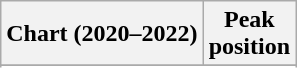<table class="wikitable sortable plainrowheaders" style="text-align:center">
<tr>
<th scope="col">Chart (2020–2022)</th>
<th scope="col">Peak<br>position</th>
</tr>
<tr>
</tr>
<tr>
</tr>
</table>
